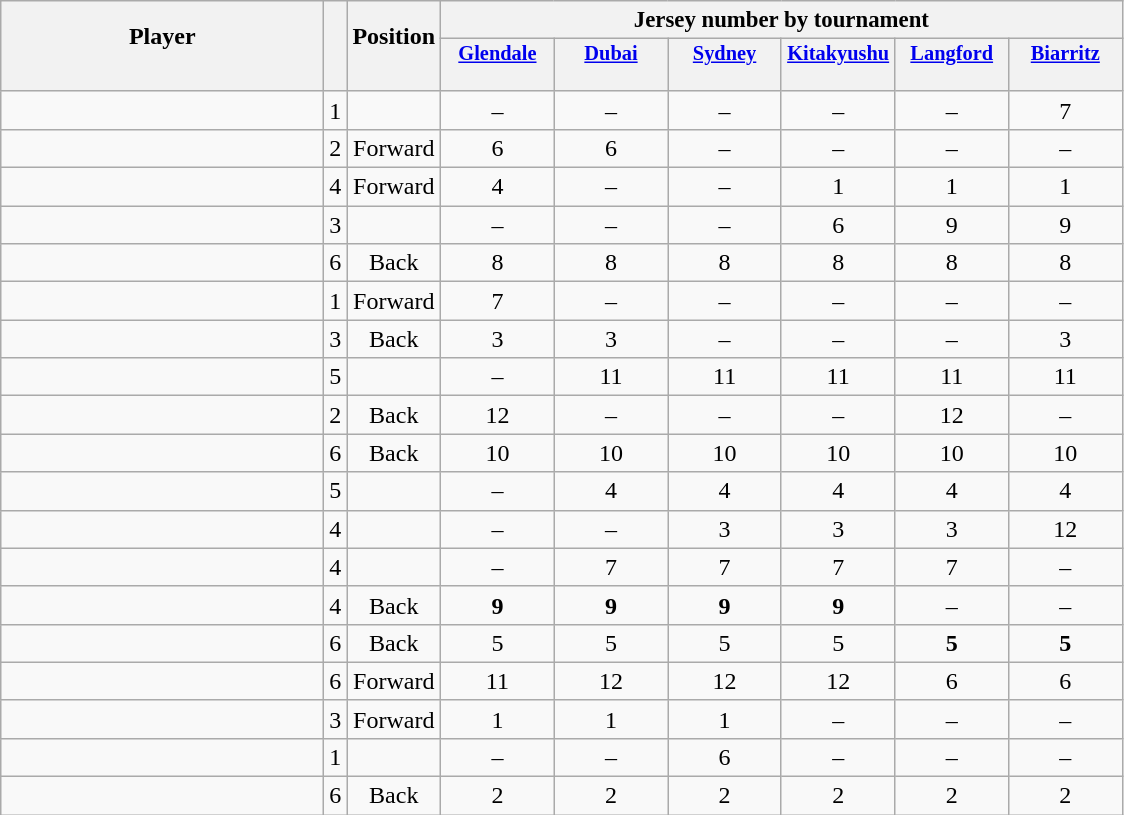<table class="wikitable sortable" style="text-align:center;">
<tr>
<th rowspan=2 style="border-bottom:0px; width:13em;">Player</th>
<th rowspan=2 style="border-bottom:0px;"></th>
<th rowspan=2 style="border-bottom:0px;">Position</th>
<th colspan=6 style="font-size:95%;">Jersey number by tournament</th>
</tr>
<tr>
<th style="vertical-align:top; width:5.2em; border-bottom:0; padding:2px; font-size:85%;"><a href='#'>Glendale</a></th>
<th style="vertical-align:top; width:5.2em; border-bottom:0; padding:2px; font-size:85%;"><a href='#'>Dubai</a></th>
<th style="vertical-align:top; width:5.2em; border-bottom:0; padding:2px; font-size:85%;"><a href='#'>Sydney</a></th>
<th style="vertical-align:top; width:5.2em; border-bottom:0; padding:2px; font-size:85%;"><a href='#'>Kitakyushu</a></th>
<th style="vertical-align:top; width:5.2em; border-bottom:0; padding:2px; font-size:85%;"><a href='#'>Langford</a></th>
<th style="vertical-align:top; width:5.2em; border-bottom:0; padding:2px; font-size:85%;"><a href='#'>Biarritz</a></th>
</tr>
<tr style="line-height:8px;">
<th style="border-top:0;"> </th>
<th style="border-top:0;"></th>
<th style="border-top:0;"></th>
<th data-sort-type="number" style="border-top:0;"></th>
<th data-sort-type="number" style="border-top:0;"></th>
<th data-sort-type="number" style="border-top:0;"></th>
<th data-sort-type="number" style="border-top:0;"></th>
<th data-sort-type="number" style="border-top:0;"></th>
<th data-sort-type="number" style="border-top:0;"></th>
</tr>
<tr>
<td align=left></td>
<td>1</td>
<td></td>
<td>–</td>
<td>–</td>
<td>–</td>
<td>–</td>
<td>–</td>
<td>7</td>
</tr>
<tr>
<td align=left></td>
<td>2</td>
<td>Forward</td>
<td>6</td>
<td>6</td>
<td>–</td>
<td>–</td>
<td>–</td>
<td>–</td>
</tr>
<tr>
<td align=left></td>
<td>4</td>
<td>Forward</td>
<td>4</td>
<td>–</td>
<td>–</td>
<td>1</td>
<td>1</td>
<td>1</td>
</tr>
<tr>
<td align=left></td>
<td>3</td>
<td></td>
<td>–</td>
<td>–</td>
<td>–</td>
<td>6</td>
<td>9</td>
<td>9</td>
</tr>
<tr>
<td align=left></td>
<td>6</td>
<td>Back</td>
<td>8</td>
<td>8</td>
<td>8</td>
<td>8</td>
<td>8</td>
<td>8</td>
</tr>
<tr>
<td align=left></td>
<td>1</td>
<td>Forward</td>
<td>7</td>
<td>–</td>
<td>–</td>
<td>–</td>
<td>–</td>
<td>–</td>
</tr>
<tr>
<td align=left></td>
<td>3</td>
<td>Back</td>
<td>3</td>
<td>3</td>
<td>–</td>
<td>–</td>
<td>–</td>
<td>3</td>
</tr>
<tr>
<td align=left></td>
<td>5</td>
<td></td>
<td>–</td>
<td>11</td>
<td>11</td>
<td>11</td>
<td>11</td>
<td>11</td>
</tr>
<tr>
<td align=left></td>
<td>2</td>
<td>Back</td>
<td>12</td>
<td>–</td>
<td>–</td>
<td>–</td>
<td>12</td>
<td>–</td>
</tr>
<tr>
<td align=left></td>
<td>6</td>
<td>Back</td>
<td>10</td>
<td>10</td>
<td>10</td>
<td>10</td>
<td>10</td>
<td>10</td>
</tr>
<tr>
<td align=left></td>
<td>5</td>
<td></td>
<td>–</td>
<td>4</td>
<td>4</td>
<td>4</td>
<td>4</td>
<td>4</td>
</tr>
<tr>
<td align=left></td>
<td>4</td>
<td></td>
<td>–</td>
<td>–</td>
<td>3</td>
<td>3</td>
<td>3</td>
<td>12</td>
</tr>
<tr>
<td align=left></td>
<td>4</td>
<td></td>
<td>–</td>
<td>7</td>
<td>7</td>
<td>7</td>
<td>7</td>
<td>–</td>
</tr>
<tr>
<td align=left></td>
<td>4</td>
<td>Back</td>
<td><strong>9</strong></td>
<td><strong>9</strong></td>
<td><strong>9</strong></td>
<td><strong>9</strong></td>
<td>–</td>
<td>–</td>
</tr>
<tr>
<td align=left></td>
<td>6</td>
<td>Back</td>
<td>5</td>
<td>5</td>
<td>5</td>
<td>5</td>
<td><strong>5</strong></td>
<td><strong>5</strong></td>
</tr>
<tr>
<td align=left></td>
<td>6</td>
<td>Forward</td>
<td>11</td>
<td>12</td>
<td>12</td>
<td>12</td>
<td>6</td>
<td>6</td>
</tr>
<tr>
<td align=left></td>
<td>3</td>
<td>Forward</td>
<td>1</td>
<td>1</td>
<td>1</td>
<td>–</td>
<td>–</td>
<td>–</td>
</tr>
<tr>
<td align=left></td>
<td>1</td>
<td></td>
<td>–</td>
<td>–</td>
<td>6</td>
<td>–</td>
<td>–</td>
<td>–</td>
</tr>
<tr>
<td align=left></td>
<td>6</td>
<td>Back</td>
<td>2</td>
<td>2</td>
<td>2</td>
<td>2</td>
<td>2</td>
<td>2</td>
</tr>
</table>
